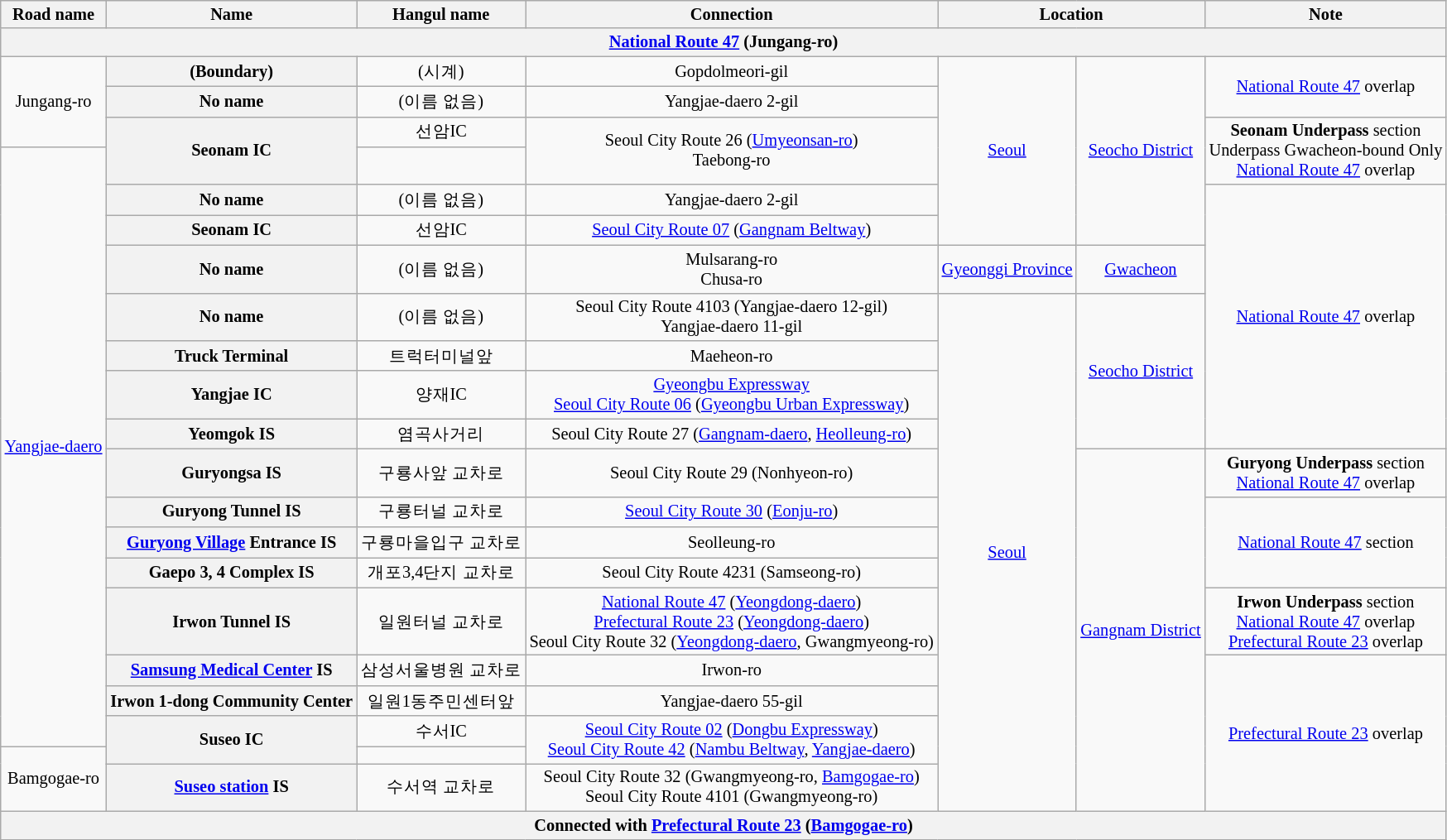<table class="wikitable" style="font-size: 85%; text-align: center;">
<tr>
<th>Road name</th>
<th>Name </th>
<th>Hangul name</th>
<th>Connection</th>
<th colspan="2">Location</th>
<th>Note</th>
</tr>
<tr>
<th colspan=7><a href='#'>National Route 47</a> (Jungang-ro)</th>
</tr>
<tr>
<td rowspan=3>Jungang-ro</td>
<th>(Boundary)</th>
<td>(시계)</td>
<td>Gopdolmeori-gil</td>
<td rowspan=6><a href='#'>Seoul</a></td>
<td rowspan=6><a href='#'>Seocho District</a></td>
<td rowspan=2><a href='#'>National Route 47</a> overlap</td>
</tr>
<tr>
<th>No name</th>
<td>(이름 없음)</td>
<td>Yangjae-daero 2-gil</td>
</tr>
<tr>
<th rowspan=2>Seonam IC</th>
<td>선암IC</td>
<td rowspan=2>Seoul City Route 26 (<a href='#'>Umyeonsan-ro</a>)<br>Taebong-ro</td>
<td rowspan=2><strong>Seonam Underpass</strong> section<br>Underpass Gwacheon-bound Only<br><a href='#'>National Route 47</a> overlap</td>
</tr>
<tr>
<td rowspan=16><a href='#'>Yangjae-daero</a></td>
</tr>
<tr>
<th>No name</th>
<td>(이름 없음)</td>
<td>Yangjae-daero 2-gil</td>
<td rowspan=7><a href='#'>National Route 47</a> overlap</td>
</tr>
<tr>
<th>Seonam IC</th>
<td>선암IC</td>
<td><a href='#'>Seoul City Route 07</a> (<a href='#'>Gangnam Beltway</a>)</td>
</tr>
<tr>
<th>No name</th>
<td>(이름 없음)</td>
<td>Mulsarang-ro<br>Chusa-ro</td>
<td><a href='#'>Gyeonggi Province</a></td>
<td><a href='#'>Gwacheon</a></td>
</tr>
<tr>
<th>No name</th>
<td>(이름 없음)</td>
<td>Seoul City Route 4103 (Yangjae-daero 12-gil)<br>Yangjae-daero 11-gil</td>
<td rowspan=14><a href='#'>Seoul</a></td>
<td rowspan=4><a href='#'>Seocho District</a></td>
</tr>
<tr>
<th>Truck Terminal</th>
<td>트럭터미널앞</td>
<td>Maeheon-ro</td>
</tr>
<tr>
<th>Yangjae IC</th>
<td>양재IC</td>
<td><a href='#'>Gyeongbu Expressway</a><br><a href='#'>Seoul City Route 06</a> (<a href='#'>Gyeongbu Urban Expressway</a>)</td>
</tr>
<tr>
<th>Yeomgok IS</th>
<td>염곡사거리</td>
<td>Seoul City Route 27 (<a href='#'>Gangnam-daero</a>, <a href='#'>Heolleung-ro</a>)</td>
</tr>
<tr>
<th>Guryongsa IS</th>
<td>구룡사앞 교차로</td>
<td>Seoul City Route 29 (Nonhyeon-ro)</td>
<td rowspan=10><a href='#'>Gangnam District</a></td>
<td><strong>Guryong Underpass</strong> section<br><a href='#'>National Route 47</a> overlap</td>
</tr>
<tr>
<th>Guryong Tunnel IS</th>
<td>구룡터널 교차로</td>
<td><a href='#'>Seoul City Route 30</a> (<a href='#'>Eonju-ro</a>)</td>
<td rowspan=3><a href='#'>National Route 47</a> section</td>
</tr>
<tr>
<th><a href='#'>Guryong Village</a> Entrance IS</th>
<td>구룡마을입구 교차로</td>
<td>Seolleung-ro</td>
</tr>
<tr>
<th>Gaepo 3, 4 Complex IS</th>
<td>개포3,4단지 교차로</td>
<td>Seoul City Route 4231 (Samseong-ro)</td>
</tr>
<tr>
<th>Irwon Tunnel IS</th>
<td>일원터널 교차로</td>
<td><a href='#'>National Route 47</a> (<a href='#'>Yeongdong-daero</a>)<br><a href='#'>Prefectural Route 23</a> (<a href='#'>Yeongdong-daero</a>)<br>Seoul City Route 32 (<a href='#'>Yeongdong-daero</a>, Gwangmyeong-ro)</td>
<td><strong>Irwon Underpass</strong> section<br><a href='#'>National Route 47</a> overlap<br><a href='#'>Prefectural Route 23</a> overlap</td>
</tr>
<tr>
<th><a href='#'>Samsung Medical Center</a> IS</th>
<td>삼성서울병원 교차로</td>
<td>Irwon-ro</td>
<td rowspan=5><a href='#'>Prefectural Route 23</a> overlap</td>
</tr>
<tr>
<th>Irwon 1-dong Community Center</th>
<td>일원1동주민센터앞</td>
<td>Yangjae-daero 55-gil</td>
</tr>
<tr>
<th rowspan=2>Suseo IC</th>
<td>수서IC</td>
<td rowspan=2><a href='#'>Seoul City Route 02</a> (<a href='#'>Dongbu Expressway</a>)<br><a href='#'>Seoul City Route 42</a> (<a href='#'>Nambu Beltway</a>, <a href='#'>Yangjae-daero</a>)</td>
</tr>
<tr>
<td rowspan=2>Bamgogae-ro</td>
</tr>
<tr>
<th><a href='#'>Suseo station</a> IS</th>
<td>수서역 교차로</td>
<td>Seoul City Route 32 (Gwangmyeong-ro, <a href='#'>Bamgogae-ro</a>)<br>Seoul City Route 4101 (Gwangmyeong-ro)</td>
</tr>
<tr>
<th colspan=7>Connected with <a href='#'>Prefectural Route 23</a> (<a href='#'>Bamgogae-ro</a>)</th>
</tr>
</table>
